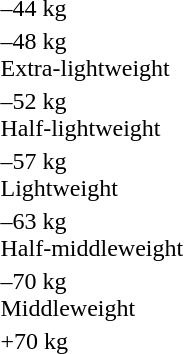<table>
<tr>
<td>–44 kg</td>
<td></td>
<td></td>
<td> <br> </td>
</tr>
<tr>
<td>–48 kg<br>Extra-lightweight</td>
<td></td>
<td></td>
<td> <br> </td>
</tr>
<tr>
<td>–52 kg<br>Half-lightweight</td>
<td></td>
<td></td>
<td> <br> </td>
</tr>
<tr>
<td>–57 kg<br>Lightweight</td>
<td></td>
<td></td>
<td> <br> </td>
</tr>
<tr>
<td>–63 kg<br>Half-middleweight</td>
<td></td>
<td></td>
<td> <br> </td>
</tr>
<tr>
<td>–70 kg<br>Middleweight</td>
<td></td>
<td></td>
<td> <br> </td>
</tr>
<tr>
<td>+70 kg</td>
<td></td>
<td></td>
<td> <br> </td>
</tr>
</table>
